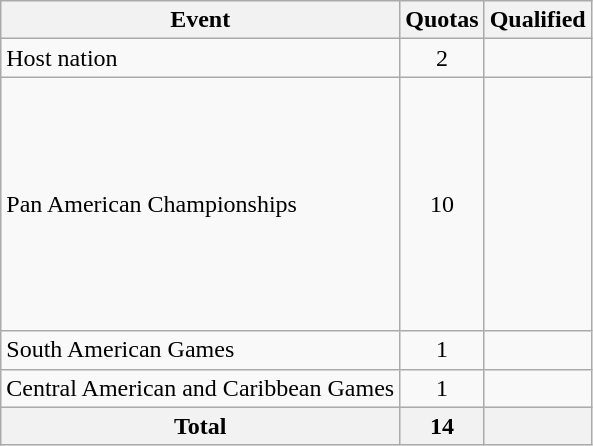<table class="wikitable">
<tr>
<th>Event</th>
<th>Quotas</th>
<th>Qualified</th>
</tr>
<tr>
<td>Host nation</td>
<td style="text-align:center;">2</td>
<td><br></td>
</tr>
<tr>
<td>Pan American Championships</td>
<td style="text-align:center;">10</td>
<td><br><br><br><br><br><br><br><br><br></td>
</tr>
<tr>
<td>South American Games</td>
<td style="text-align:center;">1</td>
<td></td>
</tr>
<tr>
<td>Central American and Caribbean Games</td>
<td style="text-align:center;">1</td>
<td></td>
</tr>
<tr>
<th>Total</th>
<th>14</th>
<th></th>
</tr>
</table>
